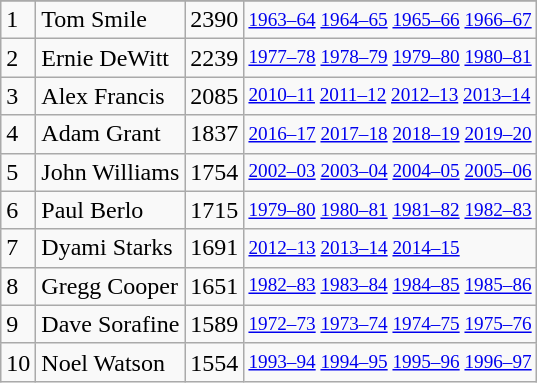<table class="wikitable">
<tr>
</tr>
<tr>
<td>1</td>
<td>Tom Smile</td>
<td>2390</td>
<td style="font-size:80%;"><a href='#'>1963–64</a> <a href='#'>1964–65</a> <a href='#'>1965–66</a> <a href='#'>1966–67</a></td>
</tr>
<tr>
<td>2</td>
<td>Ernie DeWitt</td>
<td>2239</td>
<td style="font-size:80%;"><a href='#'>1977–78</a> <a href='#'>1978–79</a> <a href='#'>1979–80</a> <a href='#'>1980–81</a></td>
</tr>
<tr>
<td>3</td>
<td>Alex Francis</td>
<td>2085</td>
<td style="font-size:80%;"><a href='#'>2010–11</a> <a href='#'>2011–12</a> <a href='#'>2012–13</a> <a href='#'>2013–14</a></td>
</tr>
<tr>
<td>4</td>
<td>Adam Grant</td>
<td>1837</td>
<td style="font-size:80%;"><a href='#'>2016–17</a> <a href='#'>2017–18</a> <a href='#'>2018–19</a> <a href='#'>2019–20</a></td>
</tr>
<tr>
<td>5</td>
<td>John Williams</td>
<td>1754</td>
<td style="font-size:80%;"><a href='#'>2002–03</a> <a href='#'>2003–04</a> <a href='#'>2004–05</a> <a href='#'>2005–06</a></td>
</tr>
<tr>
<td>6</td>
<td>Paul Berlo</td>
<td>1715</td>
<td style="font-size:80%;"><a href='#'>1979–80</a> <a href='#'>1980–81</a> <a href='#'>1981–82</a> <a href='#'>1982–83</a></td>
</tr>
<tr>
<td>7</td>
<td>Dyami Starks</td>
<td>1691</td>
<td style="font-size:80%;"><a href='#'>2012–13</a> <a href='#'>2013–14</a> <a href='#'>2014–15</a></td>
</tr>
<tr>
<td>8</td>
<td>Gregg Cooper</td>
<td>1651</td>
<td style="font-size:80%;"><a href='#'>1982–83</a> <a href='#'>1983–84</a> <a href='#'>1984–85</a> <a href='#'>1985–86</a></td>
</tr>
<tr>
<td>9</td>
<td>Dave Sorafine</td>
<td>1589</td>
<td style="font-size:80%;"><a href='#'>1972–73</a> <a href='#'>1973–74</a> <a href='#'>1974–75</a> <a href='#'>1975–76</a></td>
</tr>
<tr>
<td>10</td>
<td>Noel Watson</td>
<td>1554</td>
<td style="font-size:80%;"><a href='#'>1993–94</a> <a href='#'>1994–95</a> <a href='#'>1995–96</a> <a href='#'>1996–97</a></td>
</tr>
</table>
